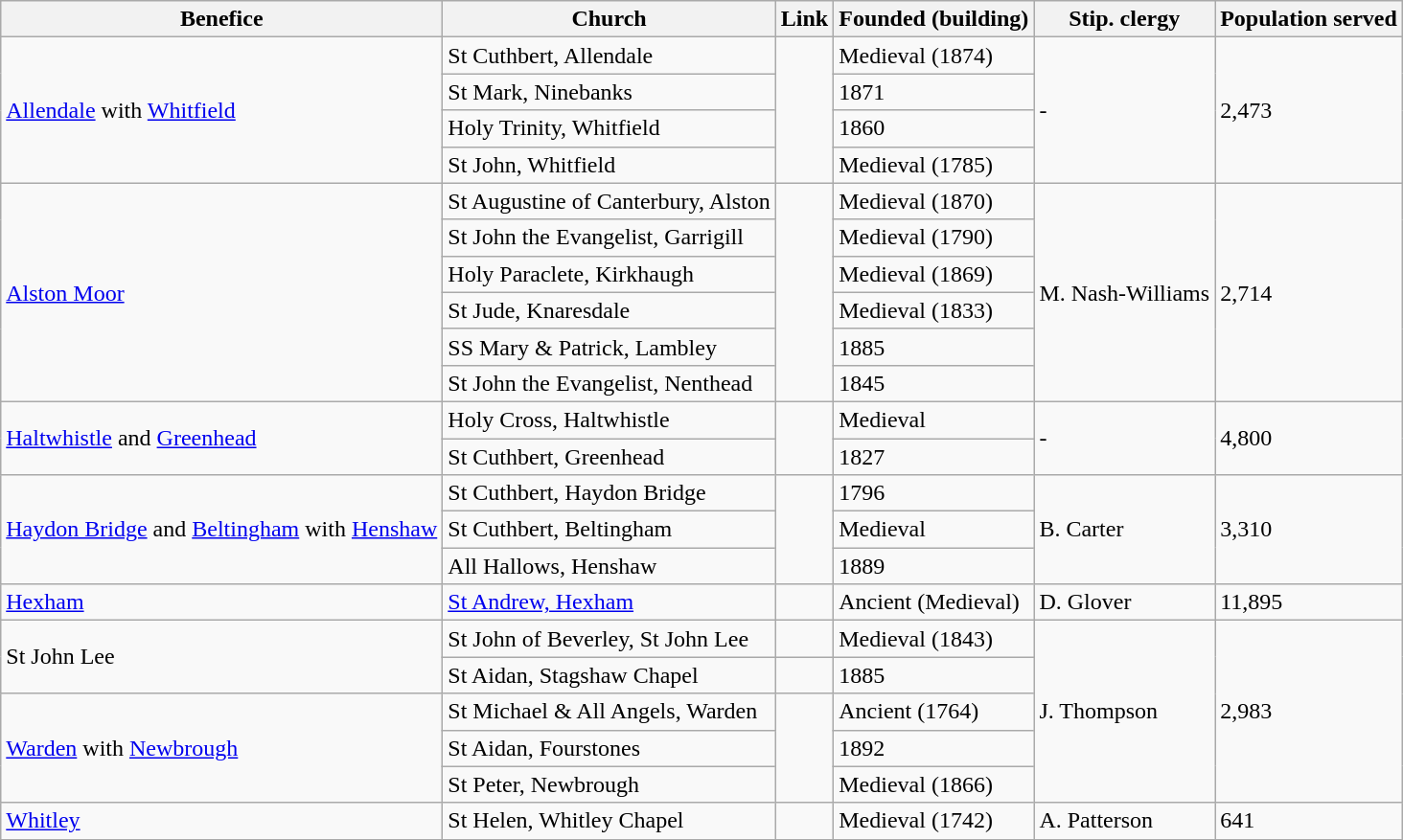<table class="wikitable">
<tr>
<th>Benefice</th>
<th>Church</th>
<th>Link</th>
<th>Founded (building)</th>
<th>Stip. clergy</th>
<th>Population served</th>
</tr>
<tr>
<td rowspan="4"><a href='#'>Allendale</a> with <a href='#'>Whitfield</a></td>
<td>St Cuthbert, Allendale</td>
<td rowspan="4"></td>
<td>Medieval (1874)</td>
<td rowspan="4">-</td>
<td rowspan="4">2,473</td>
</tr>
<tr>
<td>St Mark, Ninebanks</td>
<td>1871</td>
</tr>
<tr>
<td>Holy Trinity, Whitfield</td>
<td>1860</td>
</tr>
<tr>
<td>St John, Whitfield</td>
<td>Medieval (1785)</td>
</tr>
<tr>
<td rowspan="6"><a href='#'>Alston Moor</a></td>
<td>St Augustine of Canterbury, Alston</td>
<td rowspan="6"></td>
<td>Medieval (1870)</td>
<td rowspan="6">M. Nash-Williams</td>
<td rowspan="6">2,714</td>
</tr>
<tr>
<td>St John the Evangelist, Garrigill</td>
<td>Medieval (1790)</td>
</tr>
<tr>
<td>Holy Paraclete, Kirkhaugh</td>
<td>Medieval (1869)</td>
</tr>
<tr>
<td>St Jude, Knaresdale</td>
<td>Medieval (1833)</td>
</tr>
<tr>
<td>SS Mary & Patrick, Lambley</td>
<td>1885</td>
</tr>
<tr>
<td>St John the Evangelist, Nenthead</td>
<td>1845</td>
</tr>
<tr>
<td rowspan="2"><a href='#'>Haltwhistle</a> and <a href='#'>Greenhead</a></td>
<td>Holy Cross, Haltwhistle</td>
<td rowspan="2"></td>
<td>Medieval</td>
<td rowspan="2">-</td>
<td rowspan="2">4,800</td>
</tr>
<tr>
<td>St Cuthbert, Greenhead</td>
<td>1827</td>
</tr>
<tr>
<td rowspan="3"><a href='#'>Haydon Bridge</a> and <a href='#'>Beltingham</a> with <a href='#'>Henshaw</a></td>
<td>St Cuthbert, Haydon Bridge</td>
<td rowspan="3"></td>
<td>1796</td>
<td rowspan="3">B. Carter</td>
<td rowspan="3">3,310</td>
</tr>
<tr>
<td>St Cuthbert, Beltingham</td>
<td>Medieval</td>
</tr>
<tr>
<td>All Hallows, Henshaw</td>
<td>1889</td>
</tr>
<tr>
<td><a href='#'>Hexham</a></td>
<td><a href='#'>St Andrew, Hexham</a></td>
<td></td>
<td>Ancient (Medieval)</td>
<td>D. Glover</td>
<td>11,895</td>
</tr>
<tr>
<td rowspan="2">St John Lee</td>
<td>St John of Beverley, St John Lee</td>
<td></td>
<td>Medieval (1843)</td>
<td rowspan="5">J. Thompson</td>
<td rowspan="5">2,983</td>
</tr>
<tr>
<td>St Aidan, Stagshaw Chapel</td>
<td></td>
<td>1885</td>
</tr>
<tr>
<td rowspan="3"><a href='#'>Warden</a> with <a href='#'>Newbrough</a></td>
<td>St Michael & All Angels, Warden</td>
<td rowspan="3"></td>
<td>Ancient (1764)</td>
</tr>
<tr>
<td>St Aidan, Fourstones</td>
<td>1892</td>
</tr>
<tr>
<td>St Peter, Newbrough</td>
<td>Medieval (1866)</td>
</tr>
<tr>
<td><a href='#'>Whitley</a></td>
<td>St Helen, Whitley Chapel</td>
<td></td>
<td>Medieval (1742)</td>
<td>A. Patterson</td>
<td>641</td>
</tr>
</table>
